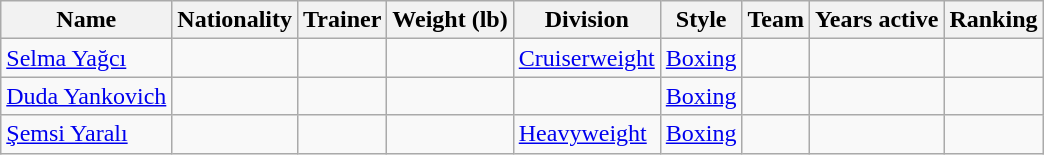<table class="wikitable sortable">
<tr>
<th><strong>Name</strong></th>
<th><strong>Nationality</strong></th>
<th><strong>Trainer</strong></th>
<th><strong>Weight (lb)</strong></th>
<th><strong>Division</strong></th>
<th><strong>Style</strong></th>
<th><strong>Team</strong></th>
<th><strong>Years active</strong></th>
<th><strong>Ranking</strong></th>
</tr>
<tr>
<td><a href='#'>Selma Yağcı</a></td>
<td></td>
<td></td>
<td></td>
<td><a href='#'>Cruiserweight</a></td>
<td><a href='#'>Boxing</a></td>
<td></td>
<td></td>
<td></td>
</tr>
<tr>
<td><a href='#'>Duda Yankovich</a></td>
<td></td>
<td></td>
<td></td>
<td></td>
<td><a href='#'>Boxing</a></td>
<td></td>
<td></td>
<td></td>
</tr>
<tr>
<td><a href='#'>Şemsi Yaralı</a></td>
<td></td>
<td></td>
<td></td>
<td><a href='#'>Heavyweight</a></td>
<td><a href='#'>Boxing</a></td>
<td></td>
<td></td>
<td></td>
</tr>
</table>
